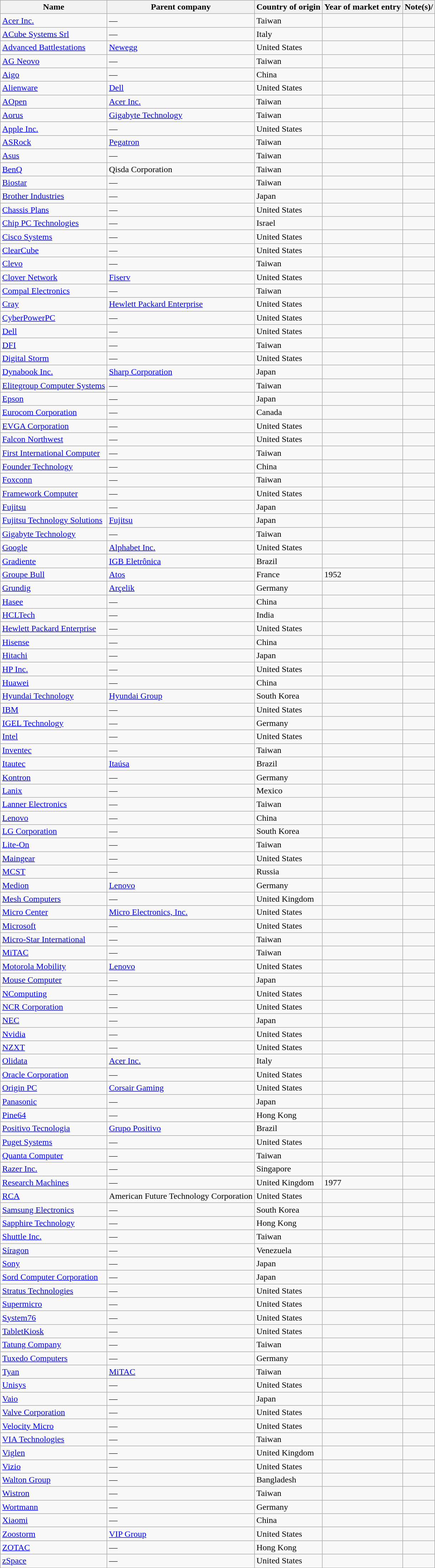<table class="wikitable sortable">
<tr>
<th>Name</th>
<th>Parent company</th>
<th>Country of origin</th>
<th>Year of market entry</th>
<th>Note(s)/<br></th>
</tr>
<tr>
<td><a href='#'>Acer Inc.</a></td>
<td>—</td>
<td>Taiwan</td>
<td></td>
<td></td>
</tr>
<tr>
<td><a href='#'>ACube Systems Srl</a></td>
<td>—</td>
<td>Italy</td>
<td></td>
<td></td>
</tr>
<tr>
<td><a href='#'>Advanced Battlestations</a></td>
<td><a href='#'>Newegg</a></td>
<td>United States</td>
<td></td>
<td></td>
</tr>
<tr>
<td><a href='#'>AG Neovo</a></td>
<td>—</td>
<td>Taiwan</td>
<td></td>
<td></td>
</tr>
<tr>
<td><a href='#'>Aigo</a></td>
<td>—</td>
<td>China</td>
<td></td>
<td></td>
</tr>
<tr>
<td><a href='#'>Alienware</a></td>
<td><a href='#'>Dell</a> </td>
<td>United States</td>
<td></td>
<td></td>
</tr>
<tr>
<td><a href='#'>AOpen</a></td>
<td><a href='#'>Acer Inc.</a></td>
<td>Taiwan</td>
<td></td>
<td></td>
</tr>
<tr>
<td><a href='#'>Aorus</a></td>
<td><a href='#'>Gigabyte Technology</a></td>
<td>Taiwan</td>
<td></td>
<td></td>
</tr>
<tr>
<td><a href='#'>Apple Inc.</a></td>
<td>—</td>
<td>United States</td>
<td></td>
<td></td>
</tr>
<tr>
<td><a href='#'>ASRock</a></td>
<td><a href='#'>Pegatron</a> </td>
<td>Taiwan</td>
<td></td>
<td></td>
</tr>
<tr>
<td><a href='#'>Asus</a></td>
<td>—</td>
<td>Taiwan</td>
<td></td>
<td></td>
</tr>
<tr>
<td><a href='#'>BenQ</a></td>
<td>Qisda Corporation</td>
<td>Taiwan</td>
<td></td>
<td></td>
</tr>
<tr>
<td><a href='#'>Biostar</a></td>
<td>—</td>
<td>Taiwan</td>
<td></td>
<td></td>
</tr>
<tr>
<td><a href='#'>Brother Industries</a></td>
<td>—</td>
<td>Japan</td>
<td></td>
<td></td>
</tr>
<tr>
<td><a href='#'>Chassis Plans</a></td>
<td>—</td>
<td>United States</td>
<td></td>
<td></td>
</tr>
<tr>
<td><a href='#'>Chip PC Technologies</a></td>
<td>—</td>
<td>Israel</td>
<td></td>
<td></td>
</tr>
<tr>
<td><a href='#'>Cisco Systems</a></td>
<td>—</td>
<td>United States</td>
<td></td>
<td></td>
</tr>
<tr>
<td><a href='#'>ClearCube</a></td>
<td>—</td>
<td>United States</td>
<td></td>
<td></td>
</tr>
<tr>
<td><a href='#'>Clevo</a></td>
<td>—</td>
<td>Taiwan</td>
<td></td>
<td></td>
</tr>
<tr>
<td><a href='#'>Clover Network</a></td>
<td><a href='#'>Fiserv</a></td>
<td>United States</td>
<td></td>
<td></td>
</tr>
<tr>
<td><a href='#'>Compal Electronics</a></td>
<td>—</td>
<td>Taiwan</td>
<td></td>
<td></td>
</tr>
<tr>
<td><a href='#'>Cray</a></td>
<td><a href='#'>Hewlett Packard Enterprise</a> </td>
<td>United States</td>
<td></td>
<td></td>
</tr>
<tr>
<td><a href='#'>CyberPowerPC</a></td>
<td>—</td>
<td>United States</td>
<td></td>
<td></td>
</tr>
<tr>
<td><a href='#'>Dell</a></td>
<td>—</td>
<td>United States</td>
<td></td>
<td></td>
</tr>
<tr>
<td><a href='#'>DFI</a></td>
<td>—</td>
<td>Taiwan</td>
<td></td>
<td></td>
</tr>
<tr>
<td><a href='#'>Digital Storm</a></td>
<td>—</td>
<td>United States</td>
<td></td>
<td></td>
</tr>
<tr>
<td><a href='#'>Dynabook Inc.</a></td>
<td><a href='#'>Sharp Corporation</a> </td>
<td>Japan</td>
<td></td>
<td></td>
</tr>
<tr>
<td><a href='#'>Elitegroup Computer Systems</a></td>
<td>—</td>
<td>Taiwan</td>
<td></td>
<td></td>
</tr>
<tr>
<td><a href='#'>Epson</a></td>
<td>—</td>
<td>Japan</td>
<td></td>
<td></td>
</tr>
<tr>
<td><a href='#'>Eurocom Corporation</a></td>
<td>—</td>
<td>Canada</td>
<td></td>
<td></td>
</tr>
<tr>
<td><a href='#'>EVGA Corporation</a></td>
<td>—</td>
<td>United States</td>
<td></td>
<td></td>
</tr>
<tr>
<td><a href='#'>Falcon Northwest</a></td>
<td>—</td>
<td>United States</td>
<td></td>
<td></td>
</tr>
<tr>
<td><a href='#'>First International Computer</a></td>
<td>—</td>
<td>Taiwan</td>
<td></td>
<td></td>
</tr>
<tr>
<td><a href='#'>Founder Technology</a></td>
<td>—</td>
<td>China</td>
<td></td>
<td></td>
</tr>
<tr>
<td><a href='#'>Foxconn</a></td>
<td>—</td>
<td>Taiwan</td>
<td></td>
<td></td>
</tr>
<tr>
<td><a href='#'>Framework Computer</a></td>
<td>—</td>
<td>United States</td>
<td></td>
<td></td>
</tr>
<tr>
<td><a href='#'>Fujitsu</a></td>
<td>—</td>
<td>Japan</td>
<td></td>
<td></td>
</tr>
<tr>
<td><a href='#'>Fujitsu Technology Solutions</a></td>
<td><a href='#'>Fujitsu</a></td>
<td>Japan</td>
<td></td>
<td></td>
</tr>
<tr>
<td><a href='#'>Gigabyte Technology</a></td>
<td>—</td>
<td>Taiwan</td>
<td></td>
<td></td>
</tr>
<tr>
<td><a href='#'>Google</a></td>
<td><a href='#'>Alphabet Inc.</a> </td>
<td>United States</td>
<td></td>
<td></td>
</tr>
<tr>
<td><a href='#'>Gradiente</a></td>
<td><a href='#'>IGB Eletrônica</a></td>
<td>Brazil</td>
<td></td>
<td></td>
</tr>
<tr>
<td><a href='#'>Groupe Bull</a></td>
<td><a href='#'>Atos</a></td>
<td>France</td>
<td>1952</td>
<td></td>
</tr>
<tr>
<td><a href='#'>Grundig</a></td>
<td><a href='#'>Arçelik</a></td>
<td>Germany</td>
<td></td>
<td></td>
</tr>
<tr>
<td><a href='#'>Hasee</a></td>
<td>—</td>
<td>China</td>
<td></td>
<td></td>
</tr>
<tr>
<td><a href='#'>HCLTech</a></td>
<td>—</td>
<td>India</td>
<td></td>
<td></td>
</tr>
<tr>
<td><a href='#'>Hewlett Packard Enterprise</a></td>
<td>—</td>
<td>United States</td>
<td></td>
<td></td>
</tr>
<tr>
<td><a href='#'>Hisense</a></td>
<td>—</td>
<td>China</td>
<td></td>
<td></td>
</tr>
<tr>
<td><a href='#'>Hitachi</a></td>
<td>—</td>
<td>Japan</td>
<td></td>
<td></td>
</tr>
<tr>
<td><a href='#'>HP Inc.</a></td>
<td>—</td>
<td>United States</td>
<td></td>
<td></td>
</tr>
<tr>
<td><a href='#'>Huawei</a></td>
<td>—</td>
<td>China</td>
<td></td>
<td></td>
</tr>
<tr>
<td><a href='#'>Hyundai Technology</a></td>
<td><a href='#'>Hyundai Group</a></td>
<td>South Korea</td>
<td></td>
<td></td>
</tr>
<tr>
<td><a href='#'>IBM</a></td>
<td>—</td>
<td>United States</td>
<td></td>
<td></td>
</tr>
<tr>
<td><a href='#'>IGEL Technology</a></td>
<td>—</td>
<td>Germany</td>
<td></td>
<td></td>
</tr>
<tr>
<td><a href='#'>Intel</a></td>
<td>—</td>
<td>United States</td>
<td></td>
<td></td>
</tr>
<tr>
<td><a href='#'>Inventec</a></td>
<td>—</td>
<td>Taiwan</td>
<td></td>
<td></td>
</tr>
<tr>
<td><a href='#'>Itautec</a></td>
<td><a href='#'>Itaúsa</a></td>
<td>Brazil</td>
<td></td>
<td></td>
</tr>
<tr>
<td><a href='#'>Kontron</a></td>
<td>—</td>
<td>Germany</td>
<td></td>
<td></td>
</tr>
<tr>
<td><a href='#'>Lanix</a></td>
<td>—</td>
<td>Mexico</td>
<td></td>
<td></td>
</tr>
<tr>
<td><a href='#'>Lanner Electronics</a></td>
<td>—</td>
<td>Taiwan</td>
<td></td>
<td></td>
</tr>
<tr>
<td><a href='#'>Lenovo</a></td>
<td>—</td>
<td>China</td>
<td></td>
<td></td>
</tr>
<tr>
<td><a href='#'>LG Corporation</a></td>
<td>—</td>
<td>South Korea</td>
<td></td>
<td></td>
</tr>
<tr>
<td><a href='#'>Lite-On</a></td>
<td>—</td>
<td>Taiwan</td>
<td></td>
<td></td>
</tr>
<tr>
<td><a href='#'>Maingear</a></td>
<td>—</td>
<td>United States</td>
<td></td>
<td></td>
</tr>
<tr>
<td><a href='#'>MCST</a></td>
<td>—</td>
<td>Russia</td>
<td></td>
<td></td>
</tr>
<tr>
<td><a href='#'>Medion</a></td>
<td><a href='#'>Lenovo</a> </td>
<td>Germany</td>
<td></td>
<td></td>
</tr>
<tr>
<td><a href='#'>Mesh Computers</a></td>
<td>—</td>
<td>United Kingdom</td>
<td></td>
<td></td>
</tr>
<tr>
<td><a href='#'>Micro Center</a></td>
<td><a href='#'>Micro Electronics, Inc.</a></td>
<td>United States</td>
<td></td>
<td></td>
</tr>
<tr>
<td><a href='#'>Microsoft</a></td>
<td>—</td>
<td>United States</td>
<td></td>
<td></td>
</tr>
<tr>
<td><a href='#'>Micro-Star International</a></td>
<td>—</td>
<td>Taiwan</td>
<td></td>
<td></td>
</tr>
<tr>
<td><a href='#'>MiTAC</a></td>
<td>—</td>
<td>Taiwan</td>
<td></td>
<td></td>
</tr>
<tr>
<td><a href='#'>Motorola Mobility</a></td>
<td><a href='#'>Lenovo</a> </td>
<td>United States</td>
<td></td>
<td></td>
</tr>
<tr>
<td><a href='#'>Mouse Computer</a></td>
<td>—</td>
<td>Japan</td>
<td></td>
<td></td>
</tr>
<tr>
<td><a href='#'>NComputing</a></td>
<td>—</td>
<td>United States</td>
<td></td>
<td></td>
</tr>
<tr>
<td><a href='#'>NCR Corporation</a></td>
<td>—</td>
<td>United States</td>
<td></td>
<td></td>
</tr>
<tr>
<td><a href='#'>NEC</a></td>
<td>—</td>
<td>Japan</td>
<td></td>
<td></td>
</tr>
<tr>
<td><a href='#'>Nvidia</a></td>
<td>—</td>
<td>United States</td>
<td></td>
<td></td>
</tr>
<tr>
<td><a href='#'>NZXT</a></td>
<td>—</td>
<td>United States</td>
<td></td>
<td></td>
</tr>
<tr>
<td><a href='#'>Olidata</a></td>
<td><a href='#'>Acer Inc.</a> </td>
<td>Italy</td>
<td></td>
<td></td>
</tr>
<tr>
<td><a href='#'>Oracle Corporation</a></td>
<td>—</td>
<td>United States</td>
<td></td>
<td></td>
</tr>
<tr>
<td><a href='#'>Origin PC</a></td>
<td><a href='#'>Corsair Gaming</a> </td>
<td>United States</td>
<td></td>
<td></td>
</tr>
<tr>
<td><a href='#'>Panasonic</a></td>
<td>—</td>
<td>Japan</td>
<td></td>
<td></td>
</tr>
<tr>
<td><a href='#'>Pine64</a></td>
<td>—</td>
<td>Hong Kong</td>
<td></td>
<td></td>
</tr>
<tr>
<td><a href='#'>Positivo Tecnologia</a></td>
<td><a href='#'>Grupo Positivo</a></td>
<td>Brazil</td>
<td></td>
<td></td>
</tr>
<tr>
<td><a href='#'>Puget Systems</a></td>
<td>—</td>
<td>United States</td>
<td></td>
<td></td>
</tr>
<tr>
<td><a href='#'>Quanta Computer</a></td>
<td>—</td>
<td>Taiwan</td>
<td></td>
<td></td>
</tr>
<tr>
<td><a href='#'>Razer Inc.</a></td>
<td>—</td>
<td>Singapore</td>
<td></td>
<td></td>
</tr>
<tr>
<td><a href='#'>Research Machines</a></td>
<td>—</td>
<td>United Kingdom</td>
<td>1977</td>
<td></td>
</tr>
<tr>
<td><a href='#'>RCA</a></td>
<td>American Future Technology Corporation</td>
<td>United States</td>
<td></td>
<td></td>
</tr>
<tr>
<td><a href='#'>Samsung Electronics</a></td>
<td>—</td>
<td>South Korea</td>
<td></td>
<td></td>
</tr>
<tr>
<td><a href='#'>Sapphire Technology</a></td>
<td>—</td>
<td>Hong Kong</td>
<td></td>
<td></td>
</tr>
<tr>
<td><a href='#'>Shuttle Inc.</a></td>
<td>—</td>
<td>Taiwan</td>
<td></td>
<td></td>
</tr>
<tr>
<td><a href='#'>Síragon</a></td>
<td>—</td>
<td>Venezuela</td>
<td></td>
<td></td>
</tr>
<tr>
<td><a href='#'>Sony</a></td>
<td>—</td>
<td>Japan</td>
<td></td>
<td></td>
</tr>
<tr>
<td><a href='#'>Sord Computer Corporation</a></td>
<td>—</td>
<td>Japan</td>
<td></td>
<td></td>
</tr>
<tr>
<td><a href='#'>Stratus Technologies</a></td>
<td>—</td>
<td>United States</td>
<td></td>
<td></td>
</tr>
<tr>
<td><a href='#'>Supermicro</a></td>
<td>—</td>
<td>United States</td>
<td></td>
<td></td>
</tr>
<tr>
<td><a href='#'>System76</a></td>
<td>—</td>
<td>United States</td>
<td></td>
<td></td>
</tr>
<tr>
<td><a href='#'>TabletKiosk</a></td>
<td>—</td>
<td>United States</td>
<td></td>
<td></td>
</tr>
<tr>
<td><a href='#'>Tatung Company</a></td>
<td>—</td>
<td>Taiwan</td>
<td></td>
<td></td>
</tr>
<tr>
<td><a href='#'>Tuxedo Computers</a></td>
<td>—</td>
<td>Germany</td>
<td></td>
<td></td>
</tr>
<tr>
<td><a href='#'>Tyan</a></td>
<td><a href='#'>MiTAC</a> </td>
<td>Taiwan</td>
<td></td>
<td></td>
</tr>
<tr>
<td><a href='#'>Unisys</a></td>
<td>—</td>
<td>United States</td>
<td></td>
<td></td>
</tr>
<tr>
<td><a href='#'>Vaio</a></td>
<td>—</td>
<td>Japan</td>
<td></td>
<td></td>
</tr>
<tr>
<td><a href='#'>Valve Corporation</a></td>
<td>—</td>
<td>United States</td>
<td></td>
<td></td>
</tr>
<tr>
<td><a href='#'>Velocity Micro</a></td>
<td>—</td>
<td>United States</td>
<td></td>
<td></td>
</tr>
<tr>
<td><a href='#'>VIA Technologies</a></td>
<td>—</td>
<td>Taiwan</td>
<td></td>
<td></td>
</tr>
<tr>
<td><a href='#'>Viglen</a></td>
<td>—</td>
<td>United Kingdom</td>
<td></td>
<td></td>
</tr>
<tr>
<td><a href='#'>Vizio</a></td>
<td>—</td>
<td>United States</td>
<td></td>
<td></td>
</tr>
<tr>
<td><a href='#'>Walton Group</a></td>
<td>—</td>
<td>Bangladesh</td>
<td></td>
<td></td>
</tr>
<tr>
<td><a href='#'>Wistron</a></td>
<td>—</td>
<td>Taiwan</td>
<td></td>
<td></td>
</tr>
<tr>
<td><a href='#'>Wortmann</a></td>
<td>—</td>
<td>Germany</td>
<td></td>
<td></td>
</tr>
<tr>
<td><a href='#'>Xiaomi</a></td>
<td>—</td>
<td>China</td>
<td></td>
<td></td>
</tr>
<tr>
<td><a href='#'>Zoostorm</a></td>
<td><a href='#'>VIP Group</a></td>
<td>United States</td>
<td></td>
<td></td>
</tr>
<tr>
<td><a href='#'>ZOTAC</a></td>
<td>—</td>
<td>Hong Kong</td>
<td></td>
<td></td>
</tr>
<tr>
<td><a href='#'>zSpace</a></td>
<td>—</td>
<td>United States</td>
<td></td>
<td></td>
</tr>
</table>
